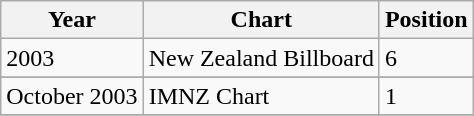<table class="wikitable">
<tr>
<th>Year</th>
<th>Chart</th>
<th>Position</th>
</tr>
<tr>
<td>2003</td>
<td>New Zealand Billboard</td>
<td>6</td>
</tr>
<tr>
</tr>
<tr>
<td>October 2003</td>
<td>IMNZ Chart</td>
<td>1</td>
</tr>
<tr>
</tr>
</table>
